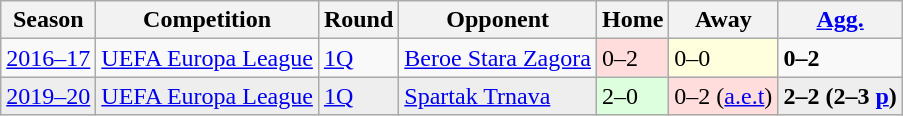<table class="wikitable">
<tr>
<th>Season</th>
<th>Competition</th>
<th>Round</th>
<th>Opponent</th>
<th>Home</th>
<th>Away</th>
<th><a href='#'>Agg.</a></th>
</tr>
<tr>
<td><a href='#'>2016–17</a></td>
<td><a href='#'>UEFA Europa League</a></td>
<td><a href='#'>1Q</a></td>
<td> <a href='#'>Beroe Stara Zagora</a></td>
<td bgcolor="#ffdddd">0–2</td>
<td bgcolor="#ffffdd">0–0</td>
<td><strong>0–2</strong></td>
</tr>
<tr bgcolor=#EEEEEE>
<td><a href='#'>2019–20</a></td>
<td><a href='#'>UEFA Europa League</a></td>
<td><a href='#'>1Q</a></td>
<td> <a href='#'>Spartak Trnava</a></td>
<td bgcolor="#ddffdd">2–0</td>
<td bgcolor="#ffdddd">0–2 (<a href='#'>a.e.t</a>)</td>
<td><strong>2–2 (2–3 <a href='#'>p</a>)</strong></td>
</tr>
</table>
